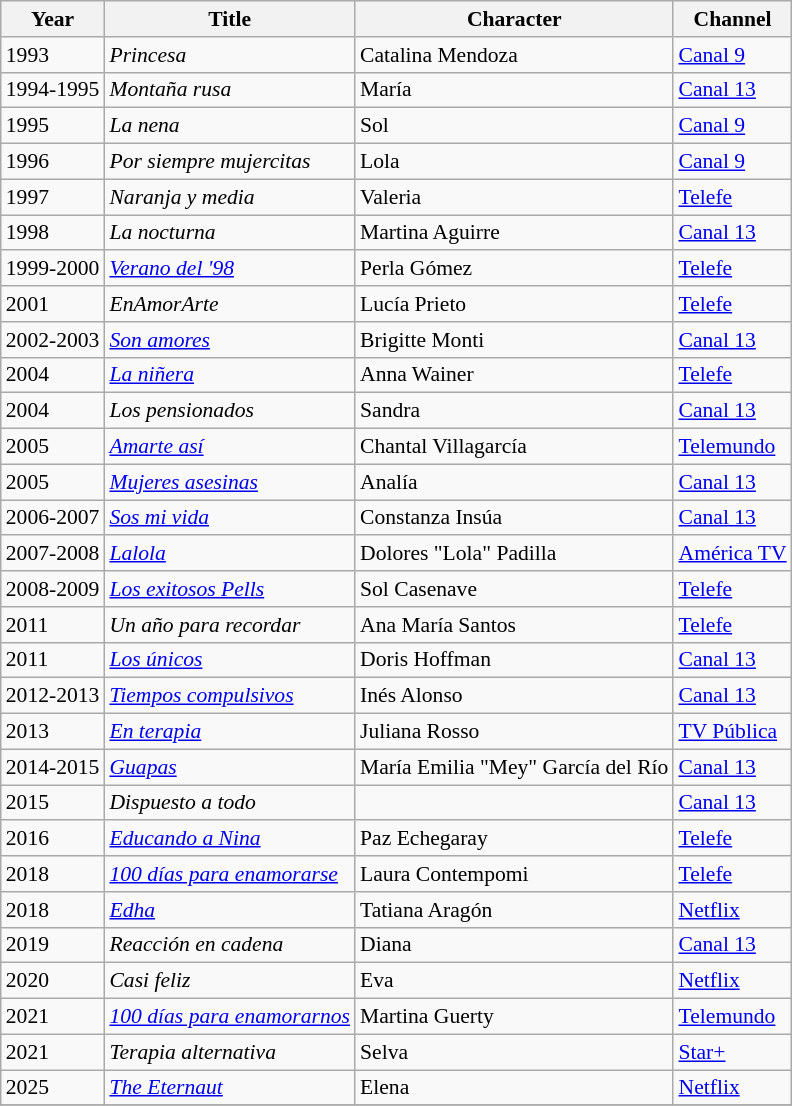<table class="wikitable" style="font-size: 90%;">
<tr>
<th>Year</th>
<th>Title</th>
<th>Character</th>
<th>Channel</th>
</tr>
<tr>
<td>1993</td>
<td><em>Princesa</em></td>
<td>Catalina Mendoza</td>
<td><a href='#'>Canal 9</a></td>
</tr>
<tr>
<td>1994-1995</td>
<td><em>Montaña rusa</em></td>
<td>María</td>
<td><a href='#'>Canal 13</a></td>
</tr>
<tr>
<td>1995</td>
<td><em>La nena</em></td>
<td>Sol</td>
<td><a href='#'>Canal 9</a></td>
</tr>
<tr>
<td>1996</td>
<td><em>Por siempre mujercitas</em></td>
<td>Lola</td>
<td><a href='#'>Canal 9</a></td>
</tr>
<tr>
<td>1997</td>
<td><em>Naranja y media</em></td>
<td>Valeria</td>
<td><a href='#'>Telefe</a></td>
</tr>
<tr>
<td>1998</td>
<td><em>La nocturna</em></td>
<td>Martina Aguirre</td>
<td><a href='#'>Canal 13</a></td>
</tr>
<tr>
<td>1999-2000</td>
<td><em><a href='#'>Verano del '98</a></em></td>
<td>Perla Gómez</td>
<td><a href='#'>Telefe</a></td>
</tr>
<tr>
<td>2001</td>
<td><em>EnAmorArte</em></td>
<td>Lucía Prieto</td>
<td><a href='#'>Telefe</a></td>
</tr>
<tr>
<td>2002-2003</td>
<td><em><a href='#'>Son amores</a></em></td>
<td>Brigitte Monti</td>
<td><a href='#'>Canal 13</a></td>
</tr>
<tr>
<td>2004</td>
<td><em><a href='#'>La niñera</a></em></td>
<td>Anna Wainer</td>
<td><a href='#'>Telefe</a></td>
</tr>
<tr>
<td>2004</td>
<td><em>Los pensionados</em></td>
<td>Sandra</td>
<td><a href='#'>Canal 13</a></td>
</tr>
<tr>
<td>2005</td>
<td><em><a href='#'>Amarte así</a></em></td>
<td>Chantal Villagarcía</td>
<td><a href='#'>Telemundo</a></td>
</tr>
<tr>
<td>2005</td>
<td><em><a href='#'>Mujeres asesinas</a></em></td>
<td>Analía</td>
<td><a href='#'>Canal 13</a></td>
</tr>
<tr>
<td>2006-2007</td>
<td><em><a href='#'>Sos mi vida</a></em></td>
<td>Constanza Insúa</td>
<td><a href='#'>Canal 13</a></td>
</tr>
<tr>
<td>2007-2008</td>
<td><em><a href='#'>Lalola</a></em></td>
<td>Dolores "Lola" Padilla</td>
<td><a href='#'>América TV</a></td>
</tr>
<tr>
<td>2008-2009</td>
<td><em><a href='#'>Los exitosos Pells</a></em></td>
<td>Sol Casenave</td>
<td><a href='#'>Telefe</a></td>
</tr>
<tr>
<td>2011</td>
<td><em>Un año para recordar</em></td>
<td>Ana María Santos</td>
<td><a href='#'>Telefe</a></td>
</tr>
<tr>
<td>2011</td>
<td><em><a href='#'>Los únicos</a></em></td>
<td>Doris Hoffman</td>
<td><a href='#'>Canal 13</a></td>
</tr>
<tr>
<td>2012-2013</td>
<td><em><a href='#'>Tiempos compulsivos</a></em></td>
<td>Inés Alonso</td>
<td><a href='#'>Canal 13</a></td>
</tr>
<tr>
<td>2013</td>
<td><em><a href='#'>En terapia</a></em></td>
<td>Juliana Rosso</td>
<td><a href='#'>TV Pública</a></td>
</tr>
<tr>
<td>2014-2015</td>
<td><em><a href='#'>Guapas</a></em></td>
<td>María Emilia "Mey" García del Río</td>
<td><a href='#'>Canal 13</a></td>
</tr>
<tr>
<td>2015</td>
<td><em>Dispuesto a todo</em></td>
<td></td>
<td><a href='#'>Canal 13</a></td>
</tr>
<tr>
<td>2016</td>
<td><em><a href='#'>Educando a Nina</a></em></td>
<td>Paz Echegaray</td>
<td><a href='#'>Telefe</a></td>
</tr>
<tr>
<td>2018</td>
<td><em><a href='#'>100 días para enamorarse</a></em></td>
<td>Laura Contempomi</td>
<td><a href='#'>Telefe</a></td>
</tr>
<tr>
<td>2018</td>
<td><em><a href='#'>Edha</a></em></td>
<td>Tatiana Aragón</td>
<td><a href='#'>Netflix</a></td>
</tr>
<tr>
<td>2019</td>
<td><em>Reacción en cadena</em></td>
<td>Diana</td>
<td><a href='#'>Canal 13</a></td>
</tr>
<tr>
<td>2020</td>
<td><em>Casi feliz</em></td>
<td>Eva</td>
<td><a href='#'>Netflix</a></td>
</tr>
<tr>
<td>2021</td>
<td><em><a href='#'>100 días para enamorarnos</a></em></td>
<td>Martina Guerty</td>
<td><a href='#'>Telemundo</a></td>
</tr>
<tr>
<td>2021</td>
<td><em>Terapia alternativa</em></td>
<td>Selva</td>
<td><a href='#'>Star+</a></td>
</tr>
<tr>
<td>2025</td>
<td><em><a href='#'>The Eternaut</a></em></td>
<td>Elena</td>
<td><a href='#'>Netflix</a></td>
</tr>
<tr>
</tr>
</table>
